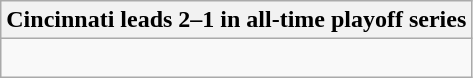<table class="wikitable collapsible collapsed">
<tr>
<th>Cincinnati leads 2–1 in all-time playoff series</th>
</tr>
<tr>
<td><br>

</td>
</tr>
</table>
